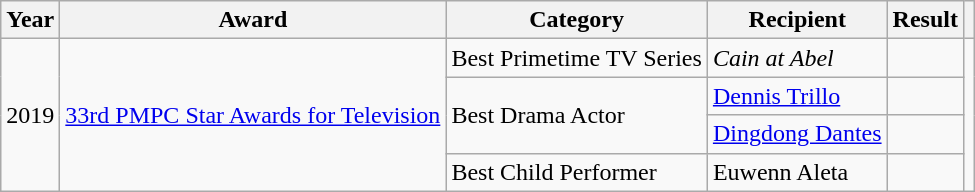<table class="wikitable">
<tr>
<th>Year</th>
<th>Award</th>
<th>Category</th>
<th>Recipient</th>
<th>Result</th>
<th></th>
</tr>
<tr>
<td rowspan=4>2019</td>
<td rowspan=4><a href='#'>33rd PMPC Star Awards for Television</a></td>
<td>Best Primetime TV Series</td>
<td><em>Cain at Abel</em></td>
<td></td>
<td rowspan=4></td>
</tr>
<tr>
<td rowspan=2>Best Drama Actor</td>
<td><a href='#'>Dennis Trillo</a></td>
<td></td>
</tr>
<tr>
<td><a href='#'>Dingdong Dantes</a></td>
<td></td>
</tr>
<tr>
<td>Best Child Performer</td>
<td>Euwenn Aleta</td>
<td></td>
</tr>
</table>
